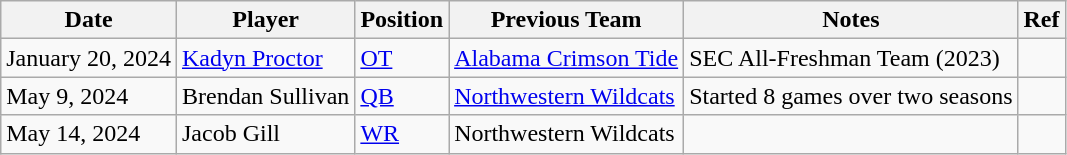<table class="wikitable">
<tr>
<th>Date</th>
<th>Player</th>
<th>Position</th>
<th>Previous Team</th>
<th>Notes</th>
<th>Ref</th>
</tr>
<tr>
<td>January 20, 2024</td>
<td><a href='#'>Kadyn Proctor</a></td>
<td><a href='#'>OT</a></td>
<td><a href='#'>Alabama Crimson Tide</a></td>
<td>SEC All-Freshman Team (2023)</td>
<td></td>
</tr>
<tr>
<td>May 9, 2024</td>
<td>Brendan Sullivan</td>
<td><a href='#'>QB</a></td>
<td><a href='#'>Northwestern Wildcats</a></td>
<td>Started 8 games over two seasons</td>
<td></td>
</tr>
<tr>
<td>May 14, 2024</td>
<td>Jacob Gill</td>
<td><a href='#'>WR</a></td>
<td>Northwestern Wildcats</td>
<td></td>
<td></td>
</tr>
</table>
